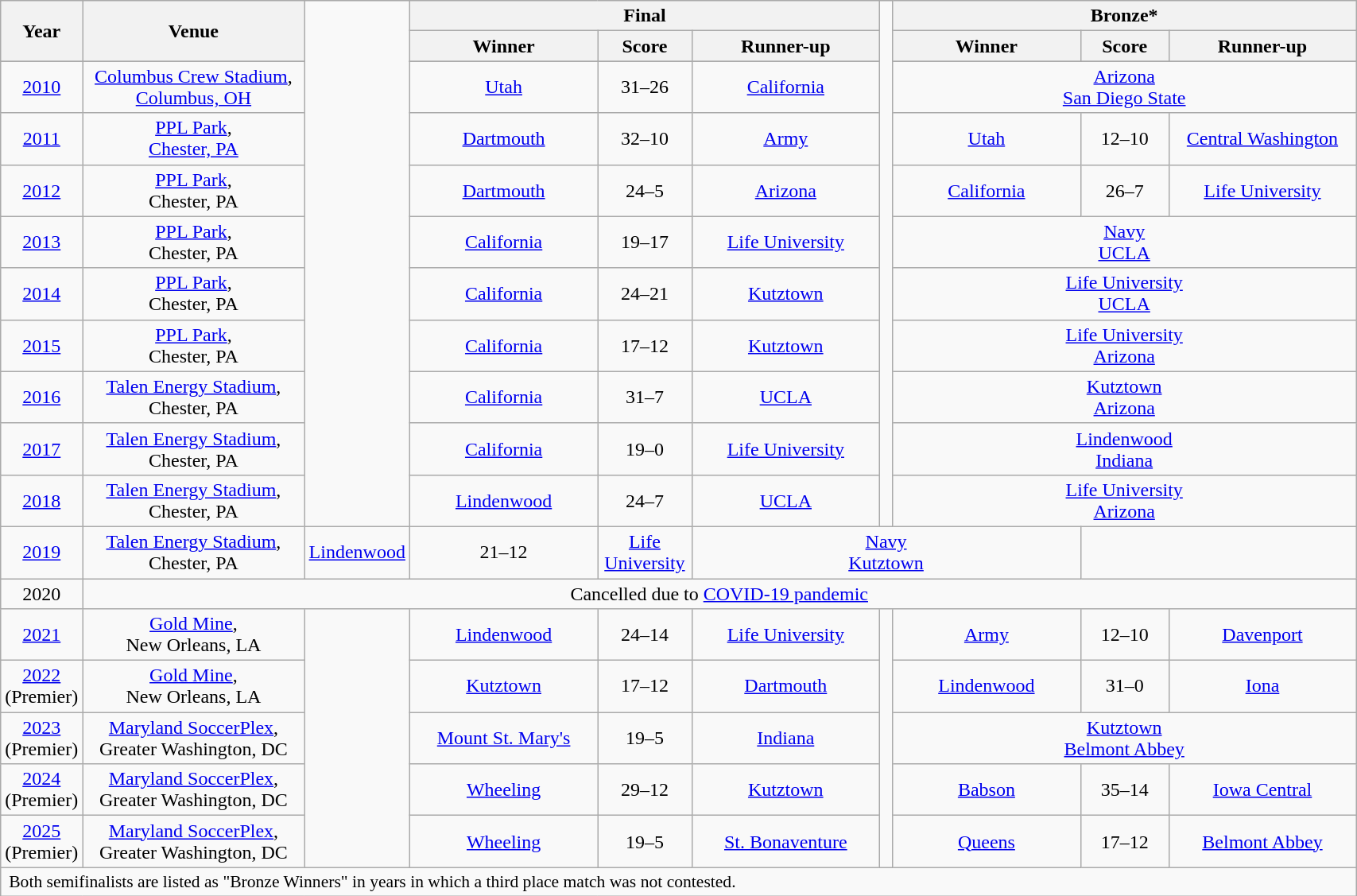<table class="wikitable" style="font-size:100%; width: 90%; text-align: center;">
<tr>
<th rowspan=2 width=5%>Year</th>
<th rowspan=2 width=18%>Venue</th>
<td width=1% rowspan=12></td>
<th colspan=3>Final</th>
<td width=1% rowspan=12></td>
<th colspan=3>Bronze*</th>
</tr>
<tr>
<th width=15%>Winner</th>
<th width=7%>Score</th>
<th width=15%>Runner-up</th>
<th width=15%>Winner</th>
<th width=7%>Score</th>
<th width=15%>Runner-up</th>
</tr>
<tr>
</tr>
<tr>
<td><a href='#'>2010</a></td>
<td><a href='#'>Columbus Crew Stadium</a>, <br> <a href='#'>Columbus, OH</a></td>
<td><a href='#'>Utah</a></td>
<td>31–26</td>
<td><a href='#'>California</a></td>
<td colspan=3><a href='#'>Arizona</a><br><a href='#'>San Diego State</a></td>
</tr>
<tr>
<td><a href='#'>2011</a></td>
<td><a href='#'>PPL Park</a>, <br> <a href='#'>Chester, PA</a></td>
<td><a href='#'>Dartmouth</a></td>
<td>32–10</td>
<td><a href='#'>Army</a></td>
<td><a href='#'>Utah</a></td>
<td>12–10</td>
<td><a href='#'>Central Washington</a></td>
</tr>
<tr>
<td><a href='#'>2012</a></td>
<td><a href='#'>PPL Park</a>, <br> Chester, PA</td>
<td><a href='#'>Dartmouth</a></td>
<td>24–5</td>
<td><a href='#'>Arizona</a></td>
<td><a href='#'>California</a></td>
<td>26–7</td>
<td><a href='#'>Life University</a></td>
</tr>
<tr>
<td><a href='#'>2013</a></td>
<td><a href='#'>PPL Park</a>, <br> Chester, PA</td>
<td><a href='#'>California</a></td>
<td>19–17</td>
<td><a href='#'>Life University</a></td>
<td colspan=3><a href='#'>Navy</a><br><a href='#'>UCLA</a></td>
</tr>
<tr>
<td><a href='#'>2014</a></td>
<td><a href='#'>PPL Park</a>, <br> Chester, PA</td>
<td><a href='#'>California</a></td>
<td>24–21</td>
<td><a href='#'>Kutztown</a></td>
<td colspan=3><a href='#'>Life University</a> <br> <a href='#'>UCLA</a></td>
</tr>
<tr>
<td><a href='#'>2015</a></td>
<td><a href='#'>PPL Park</a>, <br> Chester, PA</td>
<td><a href='#'>California</a></td>
<td>17–12</td>
<td><a href='#'>Kutztown</a></td>
<td colspan=3><a href='#'>Life University</a> <br> <a href='#'>Arizona</a></td>
</tr>
<tr>
<td><a href='#'>2016</a></td>
<td><a href='#'>Talen Energy Stadium</a>, <br> Chester, PA</td>
<td><a href='#'>California</a></td>
<td>31–7</td>
<td><a href='#'>UCLA</a></td>
<td colspan=3><a href='#'>Kutztown</a><br> <a href='#'>Arizona</a></td>
</tr>
<tr>
<td><a href='#'>2017</a></td>
<td><a href='#'>Talen Energy Stadium</a>, <br> Chester, PA</td>
<td><a href='#'>California</a></td>
<td>19–0</td>
<td><a href='#'>Life University</a></td>
<td colspan=3><a href='#'>Lindenwood</a><br><a href='#'>Indiana</a></td>
</tr>
<tr>
<td><a href='#'>2018</a></td>
<td><a href='#'>Talen Energy Stadium</a>, <br> Chester, PA</td>
<td><a href='#'>Lindenwood</a></td>
<td>24–7</td>
<td><a href='#'>UCLA</a></td>
<td colspan=3><a href='#'>Life University</a><br><a href='#'>Arizona</a></td>
</tr>
<tr>
<td><a href='#'>2019</a></td>
<td><a href='#'>Talen Energy Stadium</a>, <br> Chester, PA</td>
<td><a href='#'>Lindenwood</a></td>
<td>21–12</td>
<td><a href='#'>Life University</a></td>
<td colspan=3><a href='#'>Navy</a><br><a href='#'>Kutztown</a></td>
</tr>
<tr>
<td>2020</td>
<td colspan="9">Cancelled due to <a href='#'>COVID-19 pandemic</a></td>
</tr>
<tr>
<td><a href='#'>2021</a></td>
<td><a href='#'>Gold Mine</a>, <br> New Orleans, LA</td>
<td rowspan=5></td>
<td><a href='#'>Lindenwood</a></td>
<td>24–14</td>
<td><a href='#'>Life University</a></td>
<td rowspan=5></td>
<td><a href='#'>Army</a></td>
<td>12–10</td>
<td><a href='#'>Davenport</a></td>
</tr>
<tr>
<td><a href='#'>2022</a><br>(Premier)</td>
<td><a href='#'>Gold Mine</a>, <br> New Orleans, LA</td>
<td><a href='#'>Kutztown</a></td>
<td>17–12</td>
<td><a href='#'>Dartmouth</a></td>
<td><a href='#'>Lindenwood</a></td>
<td>31–0</td>
<td><a href='#'>Iona</a></td>
</tr>
<tr>
<td><a href='#'>2023</a><br>(Premier)</td>
<td><a href='#'>Maryland SoccerPlex</a>, <br> Greater Washington, DC</td>
<td><a href='#'>Mount St. Mary's</a></td>
<td>19–5</td>
<td><a href='#'>Indiana</a></td>
<td colspan=3><a href='#'>Kutztown</a> <br> <a href='#'>Belmont Abbey</a></td>
</tr>
<tr>
<td><a href='#'>2024</a><br>(Premier)</td>
<td><a href='#'>Maryland SoccerPlex</a>, <br> Greater Washington, DC</td>
<td><a href='#'>Wheeling</a></td>
<td>29–12</td>
<td><a href='#'>Kutztown</a></td>
<td><a href='#'>Babson</a></td>
<td>35–14</td>
<td><a href='#'>Iowa Central</a></td>
</tr>
<tr>
<td><a href='#'>2025</a><br>(Premier)</td>
<td><a href='#'>Maryland SoccerPlex</a>, <br> Greater Washington, DC</td>
<td><a href='#'>Wheeling</a></td>
<td>19–5</td>
<td><a href='#'>St. Bonaventure</a></td>
<td><a href='#'>Queens</a></td>
<td>17–12</td>
<td><a href='#'>Belmont Abbey</a></td>
</tr>
<tr>
<td colspan="10" style="text-align: left;font-size:90%"> Both semifinalists are listed as "Bronze Winners" in years in which a third place match was not contested.</td>
</tr>
</table>
